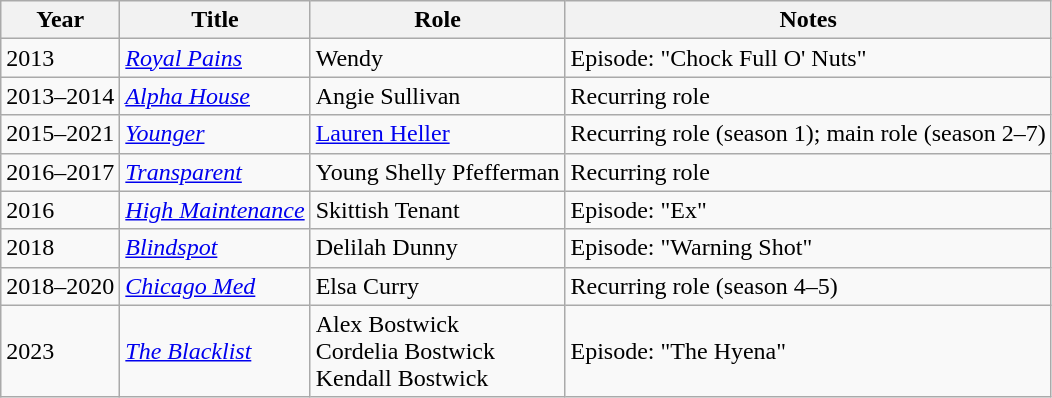<table class="wikitable sortable">
<tr>
<th>Year</th>
<th>Title</th>
<th>Role</th>
<th class="unsortable">Notes</th>
</tr>
<tr>
<td>2013</td>
<td><em><a href='#'>Royal Pains</a></em></td>
<td>Wendy</td>
<td>Episode: "Chock Full O' Nuts"</td>
</tr>
<tr>
<td>2013–2014</td>
<td><em><a href='#'>Alpha House</a></em></td>
<td>Angie Sullivan</td>
<td>Recurring role</td>
</tr>
<tr>
<td>2015–2021</td>
<td><em><a href='#'>Younger</a></em></td>
<td><a href='#'>Lauren Heller</a></td>
<td>Recurring role (season 1); main role (season 2–7)</td>
</tr>
<tr>
<td>2016–2017</td>
<td><em><a href='#'>Transparent</a></em></td>
<td>Young Shelly Pfefferman</td>
<td>Recurring role</td>
</tr>
<tr>
<td>2016</td>
<td><em><a href='#'>High Maintenance</a></em></td>
<td>Skittish Tenant</td>
<td>Episode: "Ex"</td>
</tr>
<tr>
<td>2018</td>
<td><em><a href='#'>Blindspot</a></em></td>
<td>Delilah Dunny</td>
<td>Episode: "Warning Shot"</td>
</tr>
<tr>
<td>2018–2020</td>
<td><em><a href='#'>Chicago Med</a></em></td>
<td>Elsa Curry</td>
<td>Recurring role (season 4–5)</td>
</tr>
<tr>
<td>2023</td>
<td><em><a href='#'>The Blacklist</a></em></td>
<td>Alex Bostwick <br>Cordelia Bostwick <br>Kendall Bostwick</td>
<td>Episode: "The Hyena"</td>
</tr>
</table>
